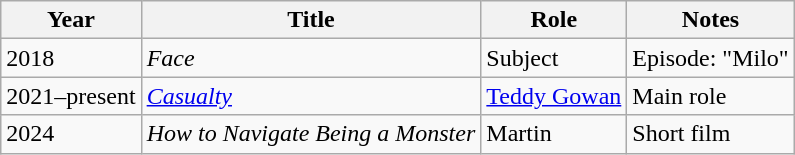<table class="wikitable sortable">
<tr>
<th>Year</th>
<th>Title</th>
<th>Role</th>
<th>Notes</th>
</tr>
<tr>
<td>2018</td>
<td><em>Face</em></td>
<td>Subject</td>
<td>Episode: "Milo"</td>
</tr>
<tr>
<td>2021–present</td>
<td><em><a href='#'>Casualty</a></em></td>
<td><a href='#'>Teddy Gowan</a></td>
<td>Main role</td>
</tr>
<tr>
<td>2024</td>
<td><em>How to Navigate Being a Monster</em></td>
<td>Martin</td>
<td>Short film</td>
</tr>
</table>
